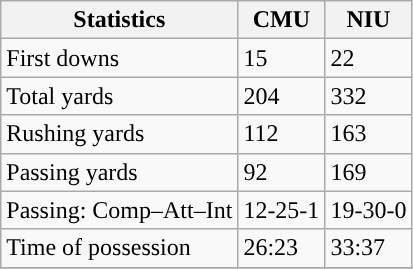<table class="wikitable" style="float: left;">
<tr>
<th>Statistics</th>
<th>CMU</th>
<th>NIU</th>
</tr>
<tr>
<td>First downs</td>
<td>15</td>
<td>22</td>
</tr>
<tr>
<td>Total yards</td>
<td>204</td>
<td>332</td>
</tr>
<tr>
<td>Rushing yards</td>
<td>112</td>
<td>163</td>
</tr>
<tr>
<td>Passing yards</td>
<td>92</td>
<td>169</td>
</tr>
<tr>
<td>Passing: Comp–Att–Int</td>
<td>12-25-1</td>
<td>19-30-0</td>
</tr>
<tr>
<td>Time of possession</td>
<td>26:23</td>
<td>33:37</td>
</tr>
<tr>
</tr>
</table>
